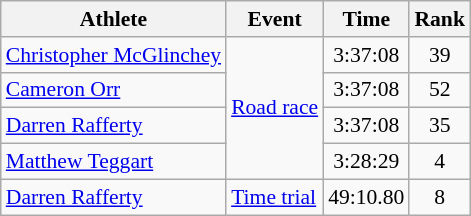<table class=wikitable style="font-size:90%;">
<tr>
<th>Athlete</th>
<th>Event</th>
<th>Time</th>
<th>Rank</th>
</tr>
<tr align=center>
<td align=left><a href='#'>Christopher McGlinchey</a></td>
<td align=left rowspan=4><a href='#'>Road race</a></td>
<td>3:37:08</td>
<td>39</td>
</tr>
<tr align=center>
<td align=left><a href='#'>Cameron Orr</a></td>
<td>3:37:08</td>
<td>52</td>
</tr>
<tr align=center>
<td align=left><a href='#'>Darren Rafferty</a></td>
<td>3:37:08</td>
<td>35</td>
</tr>
<tr align=center>
<td align=left><a href='#'>Matthew Teggart</a></td>
<td>3:28:29</td>
<td>4</td>
</tr>
<tr align=center>
<td align=left><a href='#'>Darren Rafferty</a></td>
<td align="left"><a href='#'>Time trial</a></td>
<td>49:10.80</td>
<td>8</td>
</tr>
</table>
